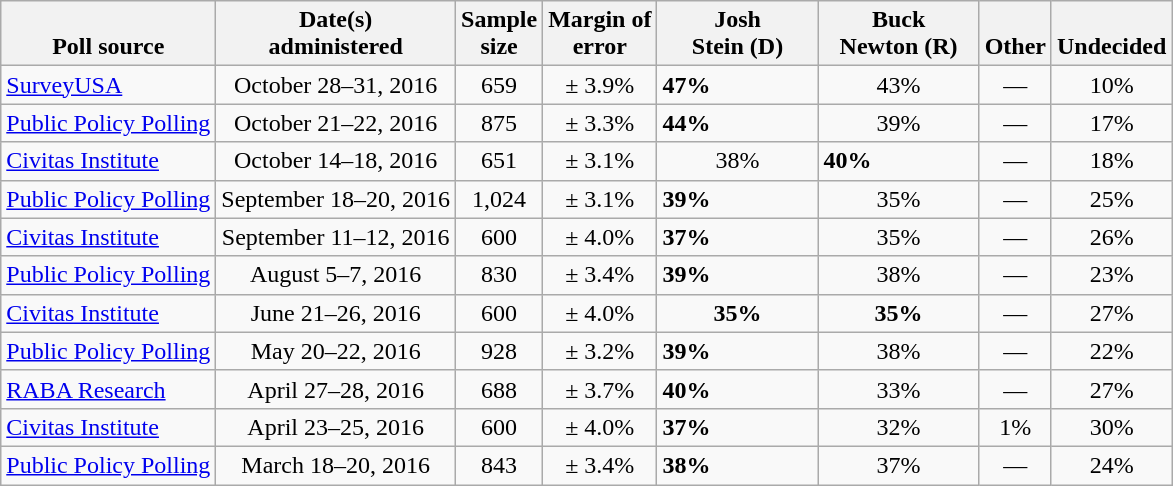<table class="wikitable">
<tr valign= bottom>
<th>Poll source</th>
<th>Date(s)<br>administered</th>
<th>Sample<br>size</th>
<th>Margin of<br>error</th>
<th style="width:100px;">Josh<br>Stein (D)</th>
<th style="width:100px;">Buck<br>Newton (R)</th>
<th>Other</th>
<th>Undecided</th>
</tr>
<tr>
<td><a href='#'>SurveyUSA</a></td>
<td align=center>October 28–31, 2016</td>
<td align=center>659</td>
<td align=center>± 3.9%</td>
<td><strong>47%</strong></td>
<td align=center>43%</td>
<td align=center>—</td>
<td align=center>10%</td>
</tr>
<tr>
<td><a href='#'>Public Policy Polling</a></td>
<td align=center>October 21–22, 2016</td>
<td align=center>875</td>
<td align=center>± 3.3%</td>
<td><strong>44%</strong></td>
<td align=center>39%</td>
<td align=center>—</td>
<td align=center>17%</td>
</tr>
<tr>
<td><a href='#'>Civitas Institute</a></td>
<td align=center>October 14–18, 2016</td>
<td align=center>651</td>
<td align=center>± 3.1%</td>
<td align=center>38%</td>
<td><strong>40%</strong></td>
<td align=center>—</td>
<td align=center>18%</td>
</tr>
<tr>
<td><a href='#'>Public Policy Polling</a></td>
<td align=center>September 18–20, 2016</td>
<td align=center>1,024</td>
<td align=center>± 3.1%</td>
<td><strong>39%</strong></td>
<td align=center>35%</td>
<td align=center>—</td>
<td align=center>25%</td>
</tr>
<tr>
<td><a href='#'>Civitas Institute</a></td>
<td align=center>September 11–12, 2016</td>
<td align=center>600</td>
<td align=center>± 4.0%</td>
<td><strong>37%</strong></td>
<td align=center>35%</td>
<td align=center>—</td>
<td align=center>26%</td>
</tr>
<tr>
<td><a href='#'>Public Policy Polling</a></td>
<td align=center>August 5–7, 2016</td>
<td align=center>830</td>
<td align=center>± 3.4%</td>
<td><strong>39%</strong></td>
<td align=center>38%</td>
<td align=center>—</td>
<td align=center>23%</td>
</tr>
<tr>
<td><a href='#'>Civitas Institute</a></td>
<td align=center>June 21–26, 2016</td>
<td align=center>600</td>
<td align=center>± 4.0%</td>
<td align=center><strong>35%</strong></td>
<td align=center><strong>35%</strong></td>
<td align=center>—</td>
<td align=center>27%</td>
</tr>
<tr>
<td><a href='#'>Public Policy Polling</a></td>
<td align=center>May 20–22, 2016</td>
<td align=center>928</td>
<td align=center>± 3.2%</td>
<td><strong>39%</strong></td>
<td align=center>38%</td>
<td align=center>—</td>
<td align=center>22%</td>
</tr>
<tr>
<td><a href='#'>RABA Research</a></td>
<td align=center>April 27–28, 2016</td>
<td align=center>688</td>
<td align=center>± 3.7%</td>
<td><strong>40%</strong></td>
<td align=center>33%</td>
<td align=center>—</td>
<td align=center>27%</td>
</tr>
<tr>
<td><a href='#'>Civitas Institute</a></td>
<td align=center>April 23–25, 2016</td>
<td align=center>600</td>
<td align=center>± 4.0%</td>
<td><strong>37%</strong></td>
<td align=center>32%</td>
<td align=center>1%</td>
<td align=center>30%</td>
</tr>
<tr>
<td><a href='#'>Public Policy Polling</a></td>
<td align=center>March 18–20, 2016</td>
<td align=center>843</td>
<td align=center>± 3.4%</td>
<td><strong>38%</strong></td>
<td align=center>37%</td>
<td align=center>—</td>
<td align=center>24%</td>
</tr>
</table>
